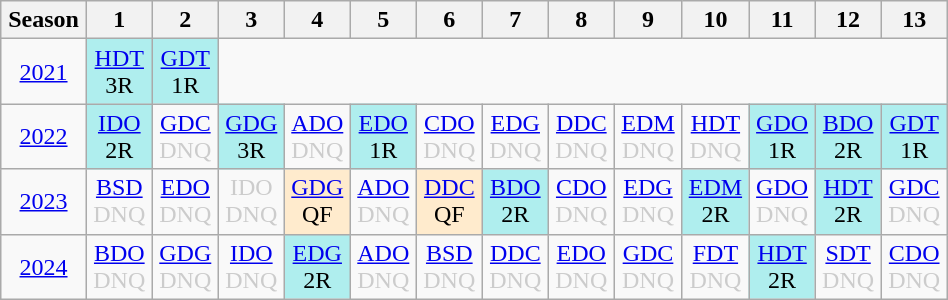<table class="wikitable" style="width:50%; margin:0">
<tr>
<th>Season</th>
<th>1</th>
<th>2</th>
<th>3</th>
<th>4</th>
<th>5</th>
<th>6</th>
<th>7</th>
<th>8</th>
<th>9</th>
<th>10</th>
<th>11</th>
<th>12</th>
<th>13</th>
</tr>
<tr>
<td style="text-align:center;"background:#efefef;"><a href='#'>2021</a></td>
<td style="text-align:center; background:#afeeee;"><a href='#'>HDT</a><br>3R</td>
<td style="text-align:center; background:#afeeee;"><a href='#'>GDT</a><br>1R</td>
</tr>
<tr>
<td style="text-align:center;"background:#efefef;"><a href='#'>2022</a></td>
<td style="text-align:center; background:#afeeee;"><a href='#'>IDO</a><br>2R</td>
<td style="text-align:center; color:#ccc;"><a href='#'>GDC</a><br>DNQ</td>
<td style="text-align:center; background:#afeeee;"><a href='#'>GDG</a><br>3R</td>
<td style="text-align:center; color:#ccc;"><a href='#'>ADO</a><br>DNQ</td>
<td style="text-align:center; background:#afeeee;"><a href='#'>EDO</a><br>1R</td>
<td style="text-align:center; color:#ccc;"><a href='#'>CDO</a><br>DNQ</td>
<td style="text-align:center; color:#ccc;"><a href='#'>EDG</a><br>DNQ</td>
<td style="text-align:center; color:#ccc;"><a href='#'>DDC</a><br>DNQ</td>
<td style="text-align:center; color:#ccc;"><a href='#'>EDM</a><br>DNQ</td>
<td style="text-align:center; color:#ccc;"><a href='#'>HDT</a><br>DNQ</td>
<td style="text-align:center; background:#afeeee;"><a href='#'>GDO</a><br>1R</td>
<td style="text-align:center; background:#afeeee;"><a href='#'>BDO</a><br>2R</td>
<td style="text-align:center; background:#afeeee;"><a href='#'>GDT</a><br>1R</td>
</tr>
<tr>
<td style="text-align:center;"background:#efefef;"><a href='#'>2023</a></td>
<td style="text-align:center; color:#ccc;"><a href='#'>BSD</a><br>DNQ</td>
<td style="text-align:center; color:#ccc;"><a href='#'>EDO</a><br>DNQ</td>
<td style="text-align:center; color:#ccc;">IDO<br>DNQ</td>
<td style="text-align:center; background:#ffebcd;"><a href='#'>GDG</a><br>QF</td>
<td style="text-align:center; color:#ccc;"><a href='#'>ADO</a><br>DNQ</td>
<td style="text-align:center; background:#ffebcd;"><a href='#'>DDC</a><br>QF</td>
<td style="text-align:center; background:#afeeee;"><a href='#'>BDO</a><br>2R</td>
<td style="text-align:center; color:#ccc;"><a href='#'>CDO</a><br>DNQ</td>
<td style="text-align:center; color:#ccc;"><a href='#'>EDG</a><br>DNQ</td>
<td style="text-align:center; background:#afeeee;"><a href='#'>EDM</a><br>2R</td>
<td style="text-align:center; color:#ccc;"><a href='#'>GDO</a><br>DNQ</td>
<td style="text-align:center; background:#afeeee;"><a href='#'>HDT</a><br>2R</td>
<td style="text-align:center; color:#ccc;"><a href='#'>GDC</a><br>DNQ</td>
</tr>
<tr>
<td style="text-align:center;"background:#efefef;"><a href='#'>2024</a></td>
<td style="text-align:center; color:#ccc;"><a href='#'>BDO</a><br>DNQ</td>
<td style="text-align:center; color:#ccc;"><a href='#'>GDG</a><br>DNQ</td>
<td style="text-align:center; color:#ccc;"><a href='#'>IDO</a><br>DNQ</td>
<td style="text-align:center; background:#afeeee;"><a href='#'>EDG</a><br>2R</td>
<td style="text-align:center; color:#ccc;"><a href='#'>ADO</a><br>DNQ</td>
<td style="text-align:center; color:#ccc;"><a href='#'>BSD</a><br>DNQ</td>
<td style="text-align:center; color:#ccc;"><a href='#'>DDC</a><br>DNQ</td>
<td style="text-align:center; color:#ccc;"><a href='#'>EDO</a><br>DNQ</td>
<td style="text-align:center; color:#ccc;"><a href='#'>GDC</a><br>DNQ</td>
<td style="text-align:center; color:#ccc;"><a href='#'>FDT</a><br>DNQ</td>
<td style="text-align:center; background:#afeeee;"><a href='#'>HDT</a><br>2R</td>
<td style="text-align:center; color:#ccc;"><a href='#'>SDT</a><br>DNQ</td>
<td style="text-align:center; color:#ccc;"><a href='#'>CDO</a><br>DNQ</td>
</tr>
</table>
